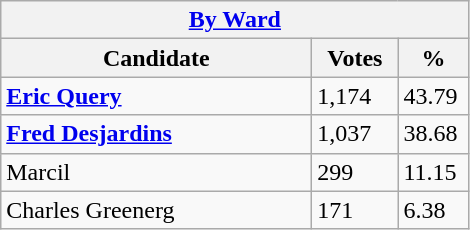<table class="wikitable">
<tr>
<th colspan="3"><a href='#'>By Ward</a></th>
</tr>
<tr>
<th style="width: 200px">Candidate</th>
<th style="width: 50px">Votes</th>
<th style="width: 40px">%</th>
</tr>
<tr>
<td><strong><a href='#'>Eric Query</a></strong></td>
<td>1,174</td>
<td>43.79</td>
</tr>
<tr>
<td><strong><a href='#'>Fred Desjardins</a></strong></td>
<td>1,037</td>
<td>38.68</td>
</tr>
<tr>
<td>Marcil</td>
<td>299</td>
<td>11.15</td>
</tr>
<tr>
<td>Charles Greenerg</td>
<td>171</td>
<td>6.38</td>
</tr>
</table>
